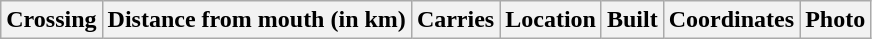<table class=wikitable>
<tr>
<th>Crossing</th>
<th>Distance from mouth (in km)</th>
<th>Carries</th>
<th>Location</th>
<th>Built</th>
<th>Coordinates</th>
<th>Photo<br>













































</th>
</tr>
</table>
